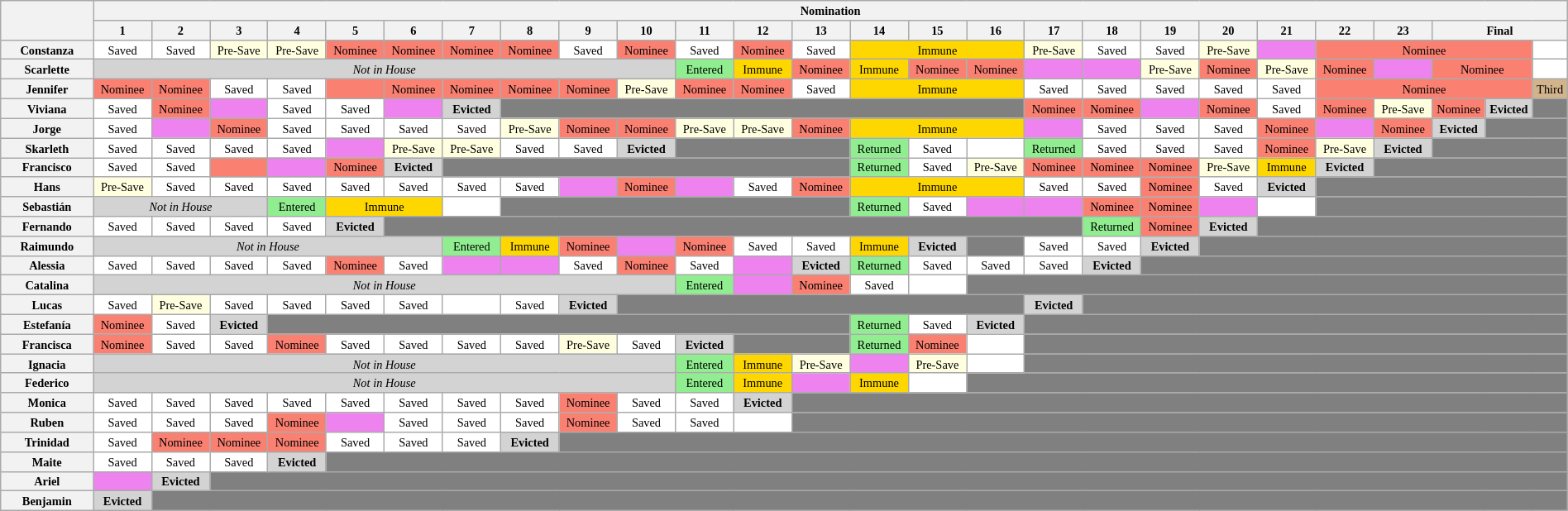<table border="0" style="background:#ffffff; text-align:center; font-size:60%; width:100%; align="top" class="wikitable">
<tr>
<th rowspan=2 style="width:5%"></th>
<th colspan="55">Nomination</th>
</tr>
<tr>
<th style="width:3%">1</th>
<th style="width:3%">2</th>
<th style="width:3%">3</th>
<th style="width:3%">4</th>
<th style="width:3%">5</th>
<th style="width:3%">6</th>
<th style="width:3%">7</th>
<th style="width:3%">8</th>
<th style="width:3%">9</th>
<th style="width:3%">10</th>
<th style="width:3%">11</th>
<th style="width:3%">12</th>
<th style="width:3%">13</th>
<th style="width:3%">14</th>
<th style="width:3%">15</th>
<th style="width:3%">16</th>
<th style="width:3%">17</th>
<th style="width:3%">18</th>
<th style="width:3%">19</th>
<th style="width:3%">20</th>
<th style="width:3%">21</th>
<th style="width:3%">22</th>
<th style="width:3%">23</th>
<th style="width:3%" colspan="3">Final</th>
</tr>
<tr>
<th>Constanza</th>
<td>Saved</td>
<td>Saved</td>
<td bgcolor=lightyellow>Pre-Save</td>
<td bgcolor=lightyellow>Pre-Save</td>
<td bgcolor=salmon>Nominee</td>
<td bgcolor=salmon>Nominee</td>
<td bgcolor=salmon>Nominee</td>
<td bgcolor=salmon>Nominee</td>
<td>Saved</td>
<td bgcolor=salmon>Nominee</td>
<td>Saved</td>
<td bgcolor=salmon>Nominee</td>
<td>Saved</td>
<td bgcolor=gold colspan="3">Immune</td>
<td bgcolor=lightyellow>Pre-Save</td>
<td>Saved</td>
<td>Saved</td>
<td bgcolor=lightyellow>Pre-Save</td>
<td bgcolor=violet></td>
<td bgcolor=salmon colspan="4">Nominee</td>
<td></td>
</tr>
<tr>
<th>Scarlette</th>
<td bgcolor=lightgray colspan="10"><em>Not in House</em></td>
<td bgcolor=lightgreen>Entered</td>
<td bgcolor=gold>Immune</td>
<td bgcolor=salmon>Nominee</td>
<td bgcolor=gold>Immune</td>
<td bgcolor=salmon>Nominee</td>
<td bgcolor=salmon>Nominee</td>
<td bgcolor=violet></td>
<td bgcolor=violet></td>
<td bgcolor=lightyellow>Pre-Save</td>
<td bgcolor=salmon>Nominee</td>
<td bgcolor=lightyellow>Pre-Save</td>
<td bgcolor=salmon>Nominee</td>
<td bgcolor=violet></td>
<td colspan="2" bgcolor=salmon>Nominee</td>
<td></td>
</tr>
<tr>
<th>Jennifer</th>
<td bgcolor=salmon>Nominee</td>
<td bgcolor=salmon>Nominee</td>
<td>Saved</td>
<td>Saved</td>
<td bgcolor=salmon></td>
<td bgcolor=salmon>Nominee</td>
<td bgcolor=salmon>Nominee</td>
<td bgcolor=salmon>Nominee</td>
<td bgcolor=salmon>Nominee</td>
<td bgcolor=lightyellow>Pre-Save</td>
<td bgcolor=salmon>Nominee</td>
<td bgcolor=salmon>Nominee</td>
<td>Saved</td>
<td bgcolor=gold colspan="3">Immune</td>
<td>Saved</td>
<td>Saved</td>
<td>Saved</td>
<td>Saved</td>
<td>Saved</td>
<td colspan="4" bgcolor=salmon>Nominee</td>
<td bgcolor="tan">Third</td>
</tr>
<tr>
<th>Viviana</th>
<td>Saved</td>
<td bgcolor=salmon>Nominee</td>
<td bgcolor=violet></td>
<td>Saved</td>
<td>Saved</td>
<td bgcolor=violet></td>
<td bgcolor=lightgray><strong>Evicted</strong></td>
<td colspan="9" style="background:grey"></td>
<td bgcolor=salmon>Nominee</td>
<td bgcolor=salmon>Nominee</td>
<td bgcolor=violet></td>
<td bgcolor=salmon>Nominee</td>
<td>Saved</td>
<td bgcolor=salmon>Nominee</td>
<td bgcolor=lightyellow>Pre-Save</td>
<td bgcolor=salmon>Nominee</td>
<td bgcolor=lightgray><strong>Evicted</strong></td>
<td colspan="55" style="background:grey"></td>
</tr>
<tr>
<th>Jorge</th>
<td>Saved</td>
<td bgcolor=violet></td>
<td bgcolor=salmon>Nominee</td>
<td>Saved</td>
<td>Saved</td>
<td>Saved</td>
<td>Saved</td>
<td bgcolor=lightyellow>Pre-Save</td>
<td bgcolor=salmon>Nominee</td>
<td bgcolor=salmon>Nominee</td>
<td bgcolor=lightyellow>Pre-Save</td>
<td bgcolor=lightyellow>Pre-Save</td>
<td bgcolor=salmon>Nominee</td>
<td bgcolor=gold colspan="3">Immune</td>
<td bgcolor=violet></td>
<td>Saved</td>
<td>Saved</td>
<td>Saved</td>
<td bgcolor=salmon>Nominee</td>
<td bgcolor=violet></td>
<td bgcolor=salmon>Nominee</td>
<td bgcolor=lightgray><strong>Evicted</strong></td>
<td colspan="55" style="background:grey"></td>
</tr>
<tr>
<th>Skarleth</th>
<td>Saved</td>
<td>Saved</td>
<td>Saved</td>
<td>Saved</td>
<td bgcolor=violet></td>
<td bgcolor=lightyellow>Pre-Save</td>
<td bgcolor=lightyellow>Pre-Save</td>
<td>Saved</td>
<td>Saved</td>
<td bgcolor=lightgray><strong>Evicted</strong></td>
<td colspan="3" style="background:grey"></td>
<td bgcolor=lightgreen>Returned</td>
<td>Saved</td>
<td></td>
<td bgcolor=lightgreen>Returned</td>
<td>Saved</td>
<td>Saved</td>
<td>Saved</td>
<td bgcolor=salmon>Nominee</td>
<td bgcolor=lightyellow>Pre-Save</td>
<td bgcolor=lightgray><strong>Evicted</strong></td>
<td colspan="55" style="background:grey"></td>
</tr>
<tr>
<th>Francisco</th>
<td>Saved</td>
<td>Saved</td>
<td bgcolor=salmon></td>
<td bgcolor=violet></td>
<td bgcolor=salmon>Nominee</td>
<td bgcolor=lightgray><strong>Evicted</strong></td>
<td colspan="7" style="background:grey"></td>
<td bgcolor=lightgreen>Returned</td>
<td>Saved</td>
<td bgcolor=lightyellow>Pre-Save</td>
<td bgcolor=salmon>Nominee</td>
<td bgcolor=salmon>Nominee</td>
<td bgcolor=salmon>Nominee</td>
<td bgcolor=lightyellow>Pre-Save</td>
<td bgcolor=gold>Immune</td>
<td bgcolor=lightgray><strong>Evicted</strong></td>
<td colspan="55" style="background:grey"></td>
</tr>
<tr>
<th>Hans</th>
<td bgcolor=lightyellow>Pre-Save</td>
<td>Saved</td>
<td>Saved</td>
<td>Saved</td>
<td>Saved</td>
<td>Saved</td>
<td>Saved</td>
<td>Saved</td>
<td bgcolor=violet></td>
<td bgcolor=salmon>Nominee</td>
<td bgcolor=violet></td>
<td>Saved</td>
<td bgcolor=salmon>Nominee</td>
<td bgcolor=gold colspan="3">Immune</td>
<td>Saved</td>
<td>Saved</td>
<td bgcolor=salmon>Nominee</td>
<td>Saved</td>
<td bgcolor=lightgray><strong>Evicted</strong></td>
<td colspan="55" style="background:grey"></td>
</tr>
<tr>
<th>Sebastián</th>
<td bgcolor=lightgray colspan="3"><em>Not in House</em></td>
<td bgcolor=lightgreen>Entered</td>
<td bgcolor=gold colspan="2">Immune</td>
<td></td>
<td colspan="6" style="background:grey"></td>
<td bgcolor=lightgreen>Returned</td>
<td>Saved</td>
<td bgcolor=violet></td>
<td bgcolor=violet></td>
<td bgcolor=salmon>Nominee</td>
<td bgcolor=salmon>Nominee</td>
<td bgcolor=violet></td>
<td></td>
<td colspan="55" style="background:grey"></td>
</tr>
<tr>
<th>Fernando</th>
<td>Saved</td>
<td>Saved</td>
<td>Saved</td>
<td>Saved</td>
<td bgcolor=lightgray><strong>Evicted</strong></td>
<td colspan="12" style="background:grey"></td>
<td bgcolor=lightgreen>Returned</td>
<td bgcolor=salmon>Nominee</td>
<td bgcolor=lightgray><strong>Evicted</strong></td>
<td colspan="55" style="background:grey"></td>
</tr>
<tr>
<th>Raimundo</th>
<td bgcolor=lightgray colspan="6"><em>Not in House</em></td>
<td bgcolor=lightgreen>Entered</td>
<td bgcolor=gold>Immune</td>
<td bgcolor=salmon>Nominee</td>
<td bgcolor=violet></td>
<td bgcolor=salmon>Nominee</td>
<td>Saved</td>
<td>Saved</td>
<td bgcolor=gold>Immune</td>
<td bgcolor=lightgray><strong>Evicted</strong></td>
<td style="background:grey"></td>
<td>Saved</td>
<td>Saved</td>
<td bgcolor=lightgray><strong>Evicted</strong></td>
<td colspan="55" style="background:grey"></td>
</tr>
<tr>
<th>Alessia</th>
<td>Saved</td>
<td>Saved</td>
<td>Saved</td>
<td>Saved</td>
<td bgcolor=salmon>Nominee</td>
<td>Saved</td>
<td bgcolor=violet></td>
<td bgcolor=violet></td>
<td>Saved</td>
<td bgcolor=salmon>Nominee</td>
<td>Saved</td>
<td bgcolor=violet></td>
<td bgcolor=lightgray><strong>Evicted</strong></td>
<td bgcolor=lightgreen>Returned</td>
<td>Saved</td>
<td>Saved</td>
<td>Saved</td>
<td bgcolor=lightgray><strong>Evicted</strong></td>
<td colspan="55" style="background:grey"></td>
</tr>
<tr>
<th>Catalina</th>
<td bgcolor=lightgray colspan="10"><em>Not in House</em></td>
<td bgcolor=lightgreen>Entered</td>
<td bgcolor=violet></td>
<td bgcolor=salmon>Nominee</td>
<td>Saved</td>
<td></td>
<td colspan="55" style="background:grey"></td>
</tr>
<tr>
<th>Lucas</th>
<td>Saved</td>
<td bgcolor=lightyellow>Pre-Save</td>
<td>Saved</td>
<td>Saved</td>
<td>Saved</td>
<td>Saved</td>
<td></td>
<td>Saved</td>
<td bgcolor=lightgray><strong>Evicted</strong></td>
<td colspan="7" style="background:grey"></td>
<td bgcolor=lightgray><strong>Evicted</strong></td>
<td colspan="55" style="background:grey"></td>
</tr>
<tr>
<th>Estefanía</th>
<td bgcolor=salmon>Nominee</td>
<td>Saved</td>
<td bgcolor=lightgray><strong>Evicted</strong></td>
<td colspan="10" style="background:grey"></td>
<td bgcolor=lightgreen>Returned</td>
<td>Saved</td>
<td bgcolor=lightgray><strong>Evicted</strong></td>
<td colspan="55" style="background:grey"></td>
</tr>
<tr>
<th>Francisca</th>
<td bgcolor=salmon>Nominee</td>
<td>Saved</td>
<td>Saved</td>
<td bgcolor=salmon>Nominee</td>
<td>Saved</td>
<td>Saved</td>
<td>Saved</td>
<td>Saved</td>
<td bgcolor=lightyellow>Pre-Save</td>
<td>Saved</td>
<td bgcolor=lightgray><strong>Evicted</strong></td>
<td colspan="2" style="background:grey"></td>
<td bgcolor=lightgreen>Returned</td>
<td bgcolor=salmon>Nominee</td>
<td></td>
<td colspan="55" style="background:grey"></td>
</tr>
<tr>
<th>Ignacia</th>
<td bgcolor=lightgray colspan="10"><em>Not in House</em></td>
<td bgcolor=lightgreen>Entered</td>
<td bgcolor=gold>Immune</td>
<td bgcolor=lightyellow>Pre-Save</td>
<td bgcolor=violet></td>
<td bgcolor=lightyellow>Pre-Save</td>
<td></td>
<td colspan="55" style="background:grey"></td>
</tr>
<tr>
<th>Federico</th>
<td bgcolor=lightgray colspan="10"><em>Not in House</em></td>
<td bgcolor=lightgreen>Entered</td>
<td bgcolor=gold>Immune</td>
<td bgcolor=violet></td>
<td bgcolor=gold>Immune</td>
<td></td>
<td colspan="55" style="background:grey"></td>
</tr>
<tr>
<th>Monica</th>
<td>Saved</td>
<td>Saved</td>
<td>Saved</td>
<td>Saved</td>
<td>Saved</td>
<td>Saved</td>
<td>Saved</td>
<td>Saved</td>
<td bgcolor=salmon>Nominee</td>
<td>Saved</td>
<td>Saved</td>
<td bgcolor=lightgray><strong>Evicted</strong></td>
<td colspan="55" style="background:grey"></td>
</tr>
<tr>
<th>Ruben</th>
<td>Saved</td>
<td>Saved</td>
<td>Saved</td>
<td bgcolor=salmon>Nominee</td>
<td bgcolor=violet></td>
<td>Saved</td>
<td>Saved</td>
<td>Saved</td>
<td bgcolor=salmon>Nominee</td>
<td>Saved</td>
<td>Saved</td>
<td></td>
<td colspan="55" style="background:grey"></td>
</tr>
<tr>
<th>Trinidad</th>
<td>Saved</td>
<td bgcolor=salmon>Nominee</td>
<td bgcolor=salmon>Nominee</td>
<td bgcolor=salmon>Nominee</td>
<td>Saved</td>
<td>Saved</td>
<td>Saved</td>
<td bgcolor=lightgray><strong>Evicted</strong></td>
<td colspan="55" style="background:grey"></td>
</tr>
<tr>
<th>Maite</th>
<td>Saved</td>
<td>Saved</td>
<td>Saved</td>
<td bgcolor=lightgray><strong>Evicted</strong></td>
<td colspan="55" style="background:grey"></td>
</tr>
<tr>
<th>Ariel</th>
<td bgcolor=violet></td>
<td bgcolor=lightgray><strong>Evicted</strong></td>
<td colspan="55" style="background:grey"></td>
</tr>
<tr>
<th>Benjamin</th>
<td bgcolor=lightgray><strong>Evicted</strong></td>
<td colspan="55" style="background:grey"></td>
</tr>
</table>
